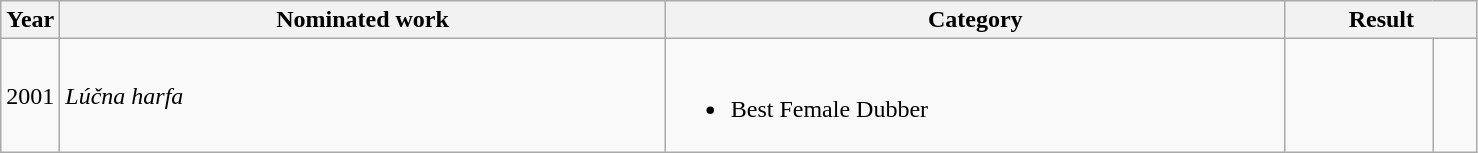<table class=wikitable>
<tr>
<th width=4%>Year</th>
<th width=41%>Nominated work</th>
<th width=42%>Category</th>
<th width=13% colspan=2>Result</th>
</tr>
<tr>
<td>2001</td>
<td><em>Lúčna harfa</em></td>
<td><br><ul><li>Best Female Dubber</li></ul></td>
<td></td>
<td width=3% align=center></td>
</tr>
</table>
